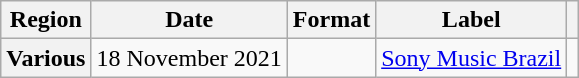<table class="wikitable plainrowheaders">
<tr>
<th scope="col">Region</th>
<th scope="col">Date</th>
<th scope="col">Format</th>
<th scope="col">Label</th>
<th scope="col" class="unsortable"></th>
</tr>
<tr>
<th scope="row">Various</th>
<td>18 November 2021</td>
<td></td>
<td><a href='#'>Sony Music Brazil</a></td>
<td></td>
</tr>
</table>
